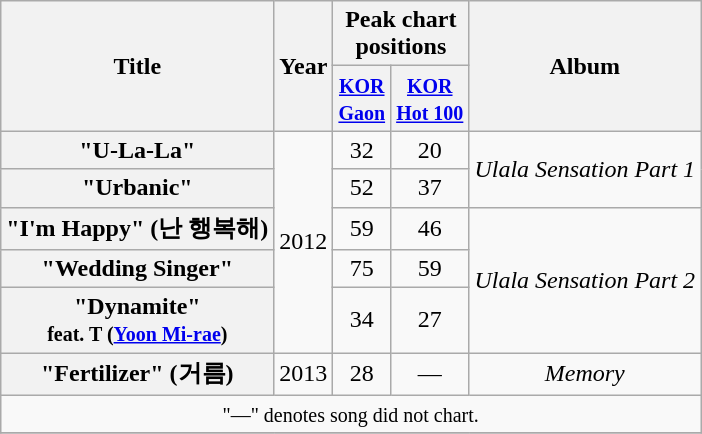<table class="wikitable plainrowheaders" style="text-align:center;">
<tr>
<th rowspan="2" scope="col">Title</th>
<th rowspan="2" scope="col">Year</th>
<th colspan="2" scope="col" style="width:5em;">Peak chart positions</th>
<th rowspan="2" scope="col">Album</th>
</tr>
<tr>
<th><small><a href='#'>KOR<br>Gaon</a></small><br></th>
<th><small><a href='#'>KOR<br>Hot 100</a></small><br></th>
</tr>
<tr>
<th scope="row">"U-La-La"</th>
<td rowspan="5">2012</td>
<td>32</td>
<td>20</td>
<td rowspan="2"><em>Ulala Sensation Part 1</em></td>
</tr>
<tr>
<th scope="row">"Urbanic"</th>
<td>52</td>
<td>37</td>
</tr>
<tr>
<th scope="row">"I'm Happy" (난 행복해)</th>
<td>59</td>
<td>46</td>
<td rowspan="3"><em>Ulala Sensation Part 2</em></td>
</tr>
<tr>
<th scope="row">"Wedding Singer"</th>
<td>75</td>
<td>59</td>
</tr>
<tr>
<th scope="row">"Dynamite"<br><small>feat. T (<a href='#'>Yoon Mi-rae</a>)</small></th>
<td>34</td>
<td>27</td>
</tr>
<tr>
<th scope="row">"Fertilizer" (거름)</th>
<td>2013</td>
<td>28</td>
<td>—</td>
<td><em>Memory</em></td>
</tr>
<tr>
<td colspan="5"><small>"—" denotes song did not chart.</small></td>
</tr>
<tr>
</tr>
</table>
